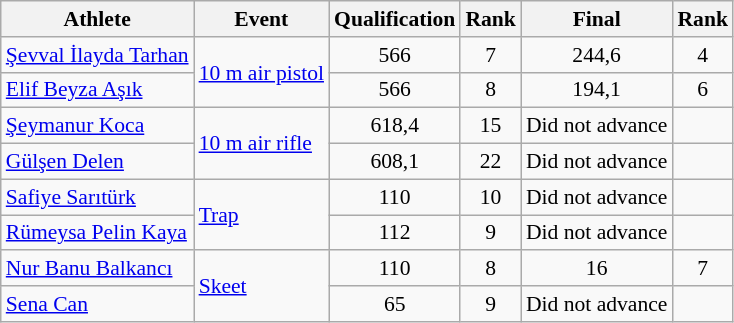<table class=wikitable style="font-size:90%; text-align:center">
<tr>
<th>Athlete</th>
<th>Event</th>
<th>Qualification</th>
<th>Rank</th>
<th>Final</th>
<th>Rank</th>
</tr>
<tr>
<td align=left><a href='#'>Şevval İlayda Tarhan</a></td>
<td align=left rowspan=2><a href='#'>10 m air pistol</a></td>
<td>566</td>
<td>7</td>
<td>244,6</td>
<td>4</td>
</tr>
<tr>
<td align=left><a href='#'>Elif Beyza Aşık</a></td>
<td>566</td>
<td>8</td>
<td>194,1</td>
<td>6</td>
</tr>
<tr>
<td align=left><a href='#'>Şeymanur Koca</a></td>
<td align=left rowspan=2><a href='#'>10 m air rifle</a></td>
<td>618,4</td>
<td>15</td>
<td>Did not advance</td>
<td></td>
</tr>
<tr>
<td align=left><a href='#'>Gülşen Delen</a></td>
<td>608,1</td>
<td>22</td>
<td>Did not advance</td>
<td></td>
</tr>
<tr>
<td align=left><a href='#'>Safiye Sarıtürk</a></td>
<td align=left rowspan=2><a href='#'>Trap</a></td>
<td>110</td>
<td>10</td>
<td>Did not advance</td>
<td></td>
</tr>
<tr>
<td align=left><a href='#'>Rümeysa Pelin Kaya</a></td>
<td>112</td>
<td>9</td>
<td>Did not advance</td>
<td></td>
</tr>
<tr>
<td align=left><a href='#'>Nur Banu Balkancı</a></td>
<td align=left rowspan=2><a href='#'>Skeet</a></td>
<td>110</td>
<td>8</td>
<td>16</td>
<td>7</td>
</tr>
<tr>
<td align=left><a href='#'>Sena Can</a></td>
<td>65</td>
<td>9</td>
<td>Did not advance</td>
<td></td>
</tr>
</table>
